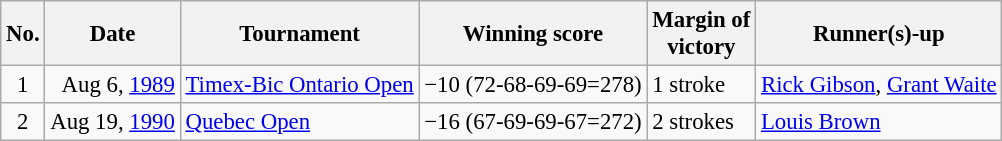<table class="wikitable" style="font-size:95%;">
<tr>
<th>No.</th>
<th>Date</th>
<th>Tournament</th>
<th>Winning score</th>
<th>Margin of<br>victory</th>
<th>Runner(s)-up</th>
</tr>
<tr>
<td align=center>1</td>
<td align=right>Aug 6, <a href='#'>1989</a></td>
<td><a href='#'>Timex-Bic Ontario Open</a></td>
<td>−10 (72-68-69-69=278)</td>
<td>1 stroke</td>
<td> <a href='#'>Rick Gibson</a>,  <a href='#'>Grant Waite</a></td>
</tr>
<tr>
<td align=center>2</td>
<td align=right>Aug 19, <a href='#'>1990</a></td>
<td><a href='#'>Quebec Open</a></td>
<td>−16 (67-69-69-67=272)</td>
<td>2 strokes</td>
<td> <a href='#'>Louis Brown</a></td>
</tr>
</table>
